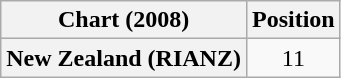<table class="wikitable plainrowheaders">
<tr>
<th>Chart (2008)</th>
<th>Position</th>
</tr>
<tr>
<th scope="row">New Zealand (RIANZ)</th>
<td align="center">11</td>
</tr>
</table>
